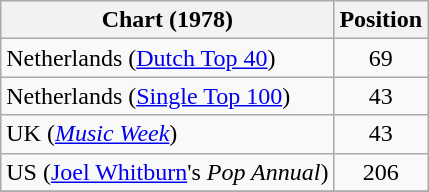<table class="wikitable sortable">
<tr>
<th>Chart (1978)</th>
<th style="text-align:center;">Position</th>
</tr>
<tr>
<td>Netherlands (<a href='#'>Dutch Top 40</a>)</td>
<td style="text-align:center;">69</td>
</tr>
<tr>
<td>Netherlands (<a href='#'>Single Top 100</a>)</td>
<td style="text-align:center;">43</td>
</tr>
<tr>
<td>UK (<em><a href='#'>Music Week</a></em>)</td>
<td style="text-align:center;">43</td>
</tr>
<tr>
<td>US (<a href='#'>Joel Whitburn</a>'s <em>Pop Annual</em>)</td>
<td style="text-align:center;">206</td>
</tr>
<tr>
</tr>
</table>
